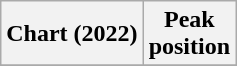<table class="wikitable plainrowheaders">
<tr>
<th>Chart (2022)</th>
<th>Peak<br>position</th>
</tr>
<tr>
</tr>
</table>
